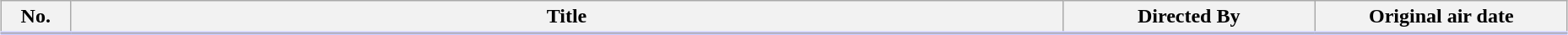<table class="wikitable" style="width:98%; margin:auto; background:#FFF;">
<tr style="border-bottom: 3px solid #CCF;">
<th style="width:3em;">No.</th>
<th>Title</th>
<th style="width:12em;">Directed By</th>
<th style="width:12em;">Original air date</th>
</tr>
<tr>
</tr>
</table>
